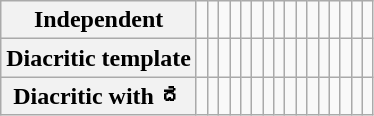<table class="wikitable">
<tr>
<th>Independent</th>
<td></td>
<td></td>
<td></td>
<td></td>
<td></td>
<td></td>
<td></td>
<td></td>
<td></td>
<td></td>
<td></td>
<td></td>
<td></td>
<td></td>
<td></td>
<td></td>
</tr>
<tr>
<th>Diacritic template</th>
<td></td>
<td></td>
<td></td>
<td></td>
<td></td>
<td></td>
<td></td>
<td></td>
<td></td>
<td></td>
<td></td>
<td></td>
<td></td>
<td></td>
<td></td>
<td></td>
</tr>
<tr>
<th>Diacritic with ದ</th>
<td></td>
<td></td>
<td></td>
<td></td>
<td></td>
<td></td>
<td></td>
<td></td>
<td></td>
<td></td>
<td></td>
<td></td>
<td></td>
<td></td>
<td></td>
<td></td>
</tr>
</table>
